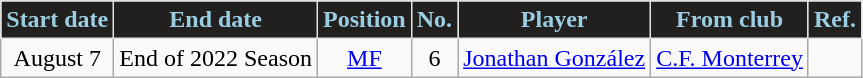<table class="wikitable sortable" style="text-align:center">
<tr>
<th style="background:#21201E;color:#9BCEE3;border:1px solid #E1E2DD">Start date</th>
<th style="background:#21201E;color:#9BCEE3;border:1px solid #E1E2DD">End date</th>
<th style="background:#21201E;color:#9BCEE3;border:1px solid #E1E2DD">Position</th>
<th style="background:#21201E;color:#9BCEE3;border:1px solid #E1E2DD">No.</th>
<th style="background:#21201E;color:#9BCEE3;border:1px solid #E1E2DD">Player</th>
<th style="background:#21201E;color:#9BCEE3;border:1px solid #E1E2DD">From club</th>
<th style="background:#21201E;color:#9BCEE3;border:1px solid #E1E2DD">Ref.</th>
</tr>
<tr>
<td>August 7</td>
<td>End of 2022 Season</td>
<td><a href='#'>MF</a></td>
<td>6</td>
<td><a href='#'>Jonathan González</a></td>
<td> <a href='#'>C.F. Monterrey</a></td>
<td></td>
</tr>
</table>
